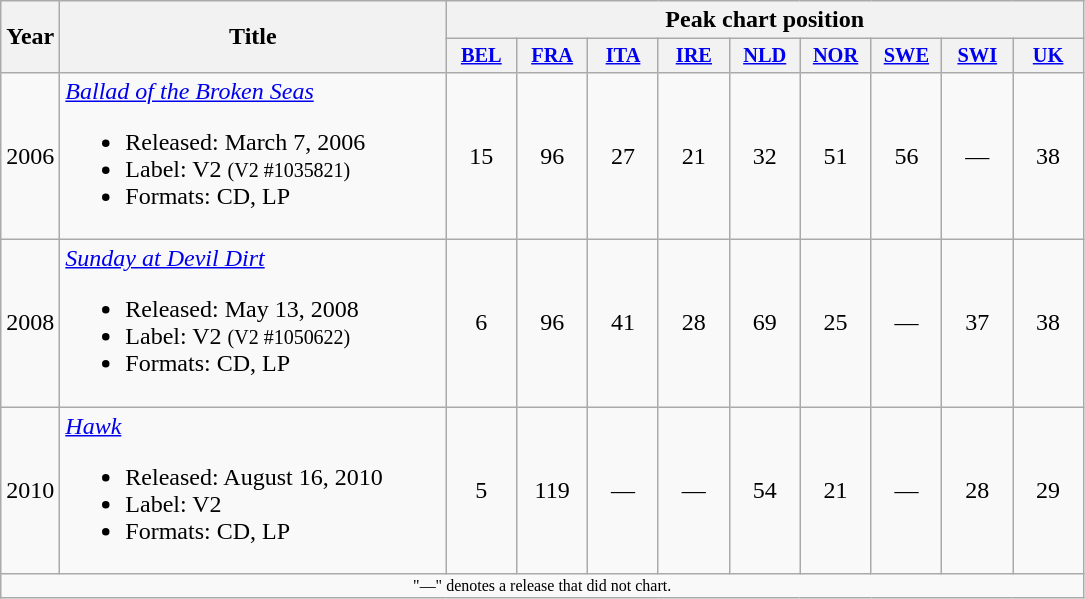<table class="wikitable">
<tr>
<th rowspan="2">Year</th>
<th rowspan="2" style="width:250px;">Title</th>
<th colspan="9">Peak chart position</th>
</tr>
<tr>
<th style="width:3em;font-size:85%"><a href='#'>BEL</a><br></th>
<th style="width:3em;font-size:85%"><a href='#'>FRA</a><br></th>
<th style="width:3em;font-size:85%"><a href='#'>ITA</a><br></th>
<th style="width:3em;font-size:85%"><a href='#'>IRE</a><br></th>
<th style="width:3em;font-size:85%"><a href='#'>NLD</a><br></th>
<th style="width:3em;font-size:85%"><a href='#'>NOR</a><br></th>
<th style="width:3em;font-size:85%"><a href='#'>SWE</a><br></th>
<th style="width:3em;font-size:85%"><a href='#'>SWI</a><br></th>
<th style="width:3em;font-size:85%"><a href='#'>UK</a><br></th>
</tr>
<tr>
<td>2006</td>
<td><em><a href='#'>Ballad of the Broken Seas</a></em><br><ul><li>Released: March 7, 2006</li><li>Label: V2 <small>(V2 #1035821)</small></li><li>Formats: CD, LP</li></ul></td>
<td style="text-align:center;">15</td>
<td style="text-align:center;">96</td>
<td style="text-align:center;">27</td>
<td style="text-align:center;">21</td>
<td style="text-align:center;">32</td>
<td style="text-align:center;">51</td>
<td style="text-align:center;">56</td>
<td style="text-align:center;">—</td>
<td style="text-align:center;">38</td>
</tr>
<tr>
<td>2008</td>
<td><em><a href='#'>Sunday at Devil Dirt</a></em><br><ul><li>Released: May 13, 2008</li><li>Label: V2 <small>(V2 #1050622)</small></li><li>Formats: CD, LP</li></ul></td>
<td style="text-align:center;">6</td>
<td style="text-align:center;">96</td>
<td style="text-align:center;">41</td>
<td style="text-align:center;">28</td>
<td style="text-align:center;">69</td>
<td style="text-align:center;">25</td>
<td style="text-align:center;">—</td>
<td style="text-align:center;">37</td>
<td style="text-align:center;">38</td>
</tr>
<tr>
<td>2010</td>
<td><em><a href='#'>Hawk</a></em><br><ul><li>Released: August 16, 2010</li><li>Label: V2</li><li>Formats: CD, LP</li></ul></td>
<td style="text-align:center;">5</td>
<td style="text-align:center;">119</td>
<td style="text-align:center;">—</td>
<td style="text-align:center;">—</td>
<td style="text-align:center;">54</td>
<td style="text-align:center;">21</td>
<td style="text-align:center;">—</td>
<td style="text-align:center;">28</td>
<td style="text-align:center;">29</td>
</tr>
<tr>
<td colspan="20" style="text-align:center; font-size:8pt;">"—" denotes a release that did not chart.</td>
</tr>
</table>
